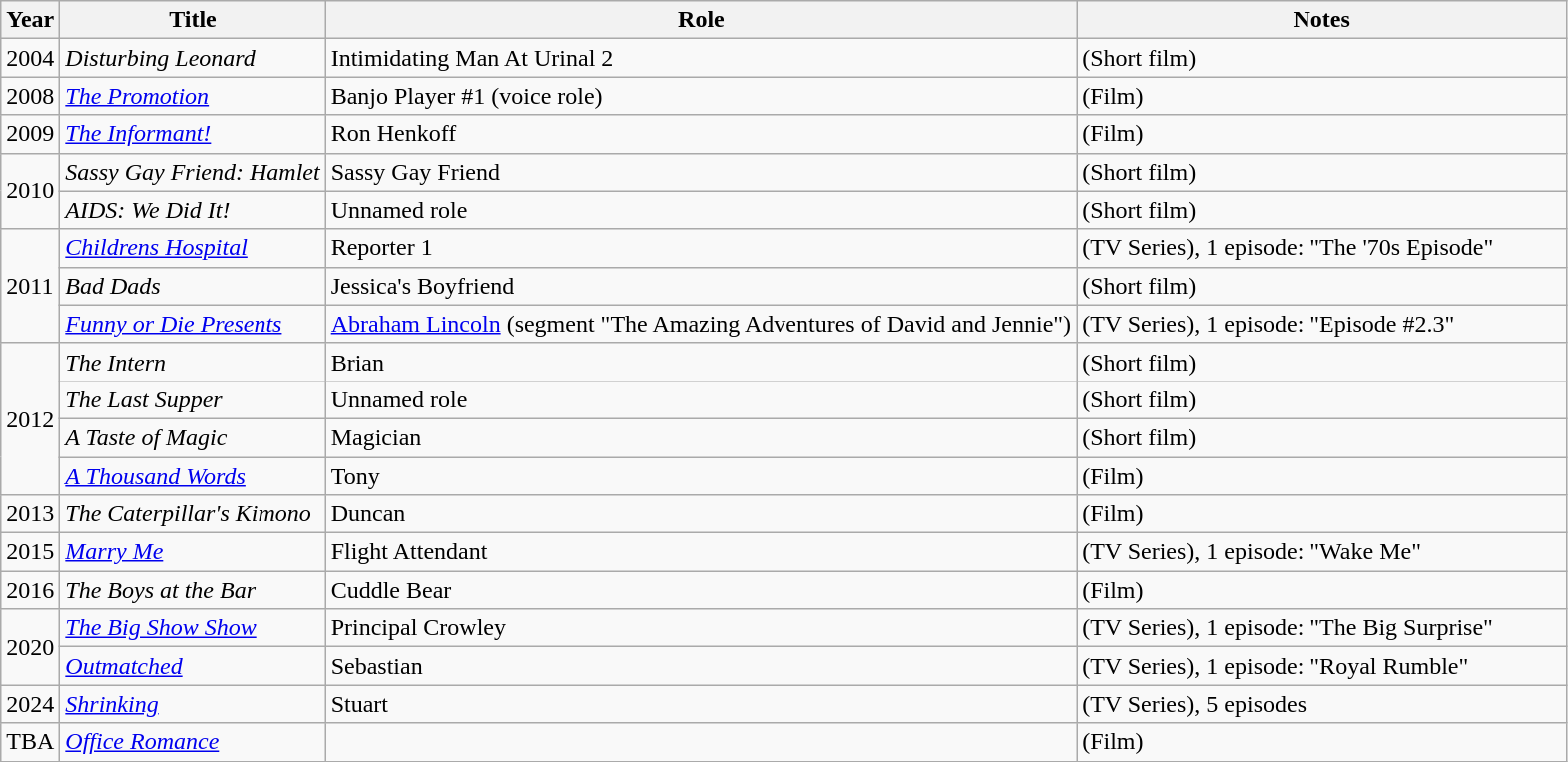<table class="wikitable sortable">
<tr>
<th>Year</th>
<th>Title</th>
<th>Role</th>
<th class="unsortable" style="width:20em;">Notes</th>
</tr>
<tr>
<td>2004</td>
<td><em>Disturbing Leonard</em></td>
<td>Intimidating Man At Urinal 2</td>
<td>(Short film)</td>
</tr>
<tr>
<td>2008</td>
<td><em><a href='#'>The Promotion</a></em></td>
<td>Banjo Player #1 (voice role)</td>
<td>(Film)</td>
</tr>
<tr>
<td>2009</td>
<td><em><a href='#'>The Informant!</a></em></td>
<td>Ron Henkoff</td>
<td>(Film)</td>
</tr>
<tr>
<td rowspan="2">2010</td>
<td><em>Sassy Gay Friend: Hamlet</em></td>
<td>Sassy Gay Friend</td>
<td>(Short film)</td>
</tr>
<tr>
<td><em>AIDS: We Did It!</em></td>
<td>Unnamed role</td>
<td>(Short film)</td>
</tr>
<tr>
<td rowspan="3">2011</td>
<td><em><a href='#'>Childrens Hospital</a></em></td>
<td>Reporter 1</td>
<td>(TV Series), 1 episode: "The '70s Episode"</td>
</tr>
<tr>
<td><em>Bad Dads</em></td>
<td>Jessica's Boyfriend</td>
<td>(Short film)</td>
</tr>
<tr>
<td><em><a href='#'>Funny or Die Presents</a></em></td>
<td><a href='#'>Abraham Lincoln</a> (segment "The Amazing Adventures of David and Jennie")</td>
<td>(TV Series), 1 episode: "Episode #2.3"</td>
</tr>
<tr>
<td rowspan="4">2012</td>
<td><em>The Intern</em></td>
<td>Brian</td>
<td>(Short film)</td>
</tr>
<tr>
<td><em>The Last Supper</em></td>
<td>Unnamed role</td>
<td>(Short film)</td>
</tr>
<tr>
<td><em>A Taste of Magic</em></td>
<td>Magician</td>
<td>(Short film)</td>
</tr>
<tr>
<td><em><a href='#'>A Thousand Words</a></em></td>
<td>Tony</td>
<td>(Film)</td>
</tr>
<tr>
<td>2013</td>
<td><em>The Caterpillar's Kimono</em></td>
<td>Duncan</td>
<td>(Film)</td>
</tr>
<tr>
<td>2015</td>
<td><em><a href='#'>Marry Me</a></em></td>
<td>Flight Attendant</td>
<td>(TV Series), 1 episode: "Wake Me"</td>
</tr>
<tr>
<td>2016</td>
<td><em>The Boys at the Bar</em></td>
<td>Cuddle Bear</td>
<td>(Film)</td>
</tr>
<tr>
<td rowspan="2">2020</td>
<td><em><a href='#'>The Big Show Show</a></em></td>
<td>Principal Crowley</td>
<td>(TV Series), 1 episode: "The Big Surprise"</td>
</tr>
<tr>
<td><em><a href='#'>Outmatched</a></em></td>
<td>Sebastian</td>
<td>(TV Series), 1 episode: "Royal Rumble"</td>
</tr>
<tr>
<td>2024</td>
<td><em><a href='#'>Shrinking</a></em></td>
<td>Stuart</td>
<td>(TV Series), 5 episodes</td>
</tr>
<tr>
<td>TBA</td>
<td><em><a href='#'>Office Romance</a></em></td>
<td></td>
<td>(Film)</td>
</tr>
</table>
